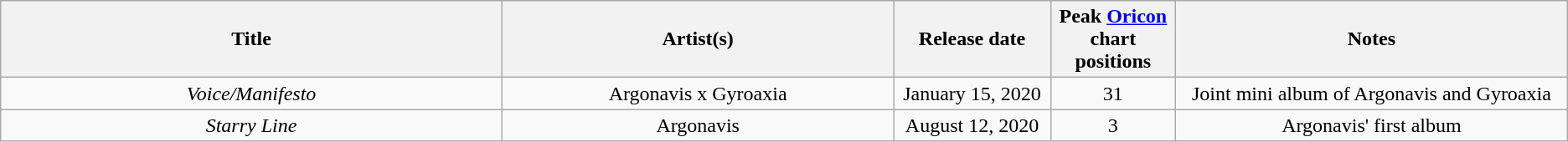<table class="wikitable plainrowheaders" style="text-align:center;">
<tr>
<th rowspan="1" scope="col">Title</th>
<th rowspan="1" scope="col" width="25%">Artist(s)</th>
<th colspan="1" scope="col" width="10%">Release date</th>
<th rowspan="1" scope="col" width="8%">Peak <a href='#'>Oricon</a><br>chart positions</th>
<th rowspan="1" scope="col" width="25%">Notes</th>
</tr>
<tr>
<td><em>Voice/Manifesto</em></td>
<td>Argonavis x Gyroaxia</td>
<td>January 15, 2020</td>
<td>31</td>
<td>Joint mini album of Argonavis and Gyroaxia</td>
</tr>
<tr>
<td><em>Starry Line</em></td>
<td>Argonavis</td>
<td>August 12, 2020</td>
<td>3</td>
<td>Argonavis' first album</td>
</tr>
</table>
